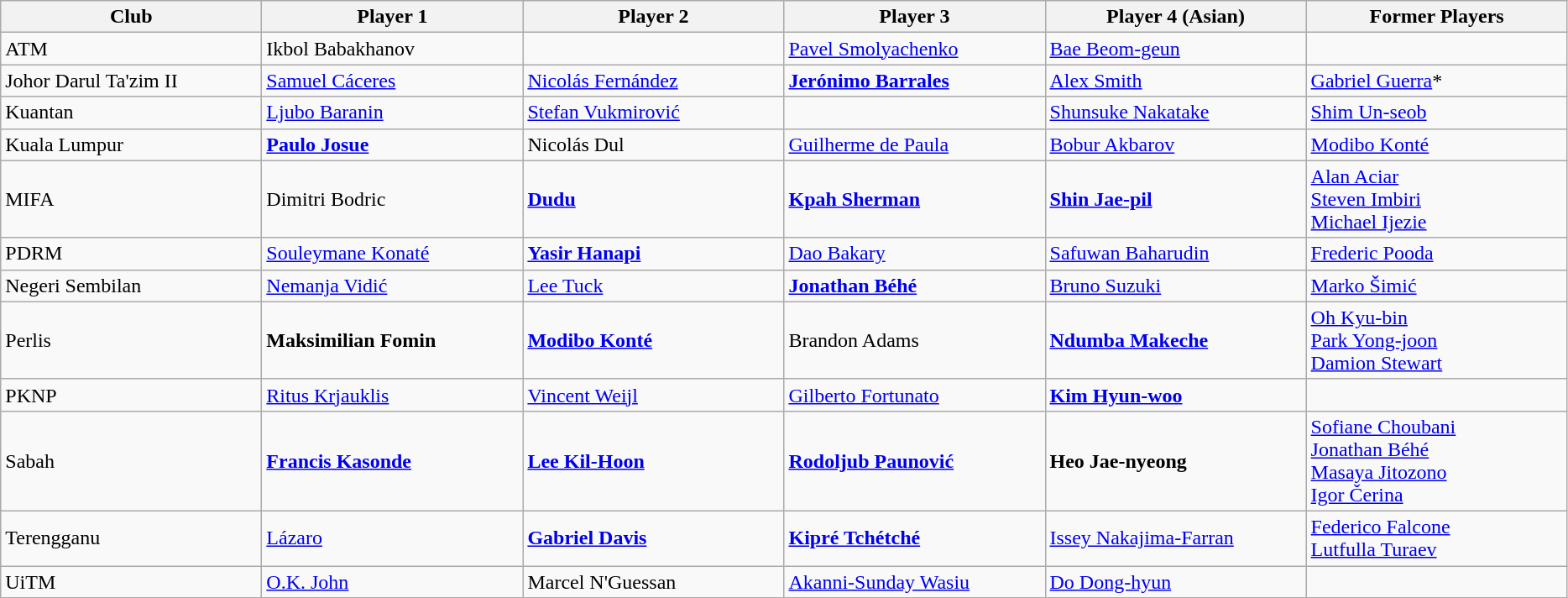<table class="wikitable sortable">
<tr>
<th style="width:200px;">Club</th>
<th style="width:200px;">Player 1</th>
<th style="width:200px;">Player 2</th>
<th style="width:200px;">Player 3</th>
<th style="width:200px;">Player 4 (Asian)</th>
<th style="width:200px;">Former Players </th>
</tr>
<tr>
<td>ATM</td>
<td> Ikbol Babakhanov</td>
<td> </td>
<td> <a href='#'>Pavel Smolyachenko</a></td>
<td> <a href='#'>Bae Beom-geun</a></td>
<td></td>
</tr>
<tr>
<td>Johor Darul Ta'zim II</td>
<td> <a href='#'>Samuel Cáceres</a></td>
<td> <a href='#'>Nicolás Fernández</a></td>
<td> <strong><a href='#'>Jerónimo Barrales</a></strong></td>
<td> <a href='#'>Alex Smith</a></td>
<td> <a href='#'>Gabriel Guerra</a>*</td>
</tr>
<tr>
<td>Kuantan</td>
<td> <a href='#'>Ljubo Baranin</a></td>
<td> <a href='#'>Stefan Vukmirović</a></td>
<td></td>
<td> <a href='#'>Shunsuke Nakatake</a></td>
<td> <a href='#'>Shim Un-seob</a></td>
</tr>
<tr>
<td>Kuala Lumpur</td>
<td> <strong><a href='#'>Paulo Josue</a></strong></td>
<td> Nicolás Dul</td>
<td> <a href='#'>Guilherme de Paula</a></td>
<td> <a href='#'>Bobur Akbarov</a></td>
<td> <a href='#'>Modibo Konté</a></td>
</tr>
<tr>
<td>MIFA</td>
<td> Dimitri Bodric</td>
<td> <strong><a href='#'>Dudu</a></strong></td>
<td> <strong><a href='#'>Kpah Sherman</a></strong></td>
<td> <strong><a href='#'>Shin Jae-pil</a></strong></td>
<td> <a href='#'>Alan Aciar</a> <br>  <a href='#'>Steven Imbiri</a><br> <a href='#'>Michael Ijezie</a></td>
</tr>
<tr>
<td>PDRM</td>
<td> <a href='#'>Souleymane Konaté</a></td>
<td> <strong><a href='#'>Yasir Hanapi</a></strong></td>
<td> <a href='#'>Dao Bakary</a></td>
<td> <a href='#'>Safuwan Baharudin</a></td>
<td> <a href='#'>Frederic Pooda</a></td>
</tr>
<tr>
<td>Negeri Sembilan</td>
<td> <a href='#'>Nemanja Vidić</a></td>
<td> <a href='#'>Lee Tuck</a></td>
<td> <strong><a href='#'>Jonathan Béhé</a></strong></td>
<td> <a href='#'>Bruno Suzuki</a></td>
<td> <a href='#'>Marko Šimić</a></td>
</tr>
<tr>
<td>Perlis</td>
<td> <strong>Maksimilian Fomin</strong></td>
<td> <strong><a href='#'>Modibo Konté</a></strong></td>
<td> Brandon Adams</td>
<td> <strong><a href='#'>Ndumba Makeche</a></strong></td>
<td> <a href='#'>Oh Kyu-bin</a><br> <a href='#'>Park Yong-joon</a><br> <a href='#'>Damion Stewart</a></td>
</tr>
<tr>
<td>PKNP</td>
<td> <a href='#'>Ritus Krjauklis</a></td>
<td> <a href='#'>Vincent Weijl</a></td>
<td> <a href='#'>Gilberto Fortunato</a></td>
<td> <strong><a href='#'>Kim Hyun-woo</a></strong></td>
<td></td>
</tr>
<tr>
<td>Sabah</td>
<td> <strong><a href='#'>Francis Kasonde</a></strong></td>
<td> <strong><a href='#'>Lee Kil-Hoon</a></strong></td>
<td> <strong><a href='#'>Rodoljub Paunović</a></strong></td>
<td> <strong>Heo Jae-nyeong</strong></td>
<td> <a href='#'>Sofiane Choubani</a><br> <a href='#'>Jonathan Béhé</a><br> <a href='#'>Masaya Jitozono</a><br> <a href='#'>Igor Čerina</a></td>
</tr>
<tr>
<td>Terengganu</td>
<td> <a href='#'>Lázaro</a></td>
<td> <strong><a href='#'>Gabriel Davis</a></strong></td>
<td> <strong><a href='#'>Kipré Tchétché</a></strong></td>
<td>  <a href='#'>Issey Nakajima-Farran</a></td>
<td> <a href='#'>Federico Falcone</a><br> <a href='#'>Lutfulla Turaev</a></td>
</tr>
<tr>
<td>UiTM</td>
<td> <a href='#'>O.K. John</a></td>
<td> Marcel N'Guessan</td>
<td> <a href='#'>Akanni-Sunday Wasiu</a></td>
<td> <a href='#'>Do Dong-hyun</a></td>
<td></td>
</tr>
</table>
